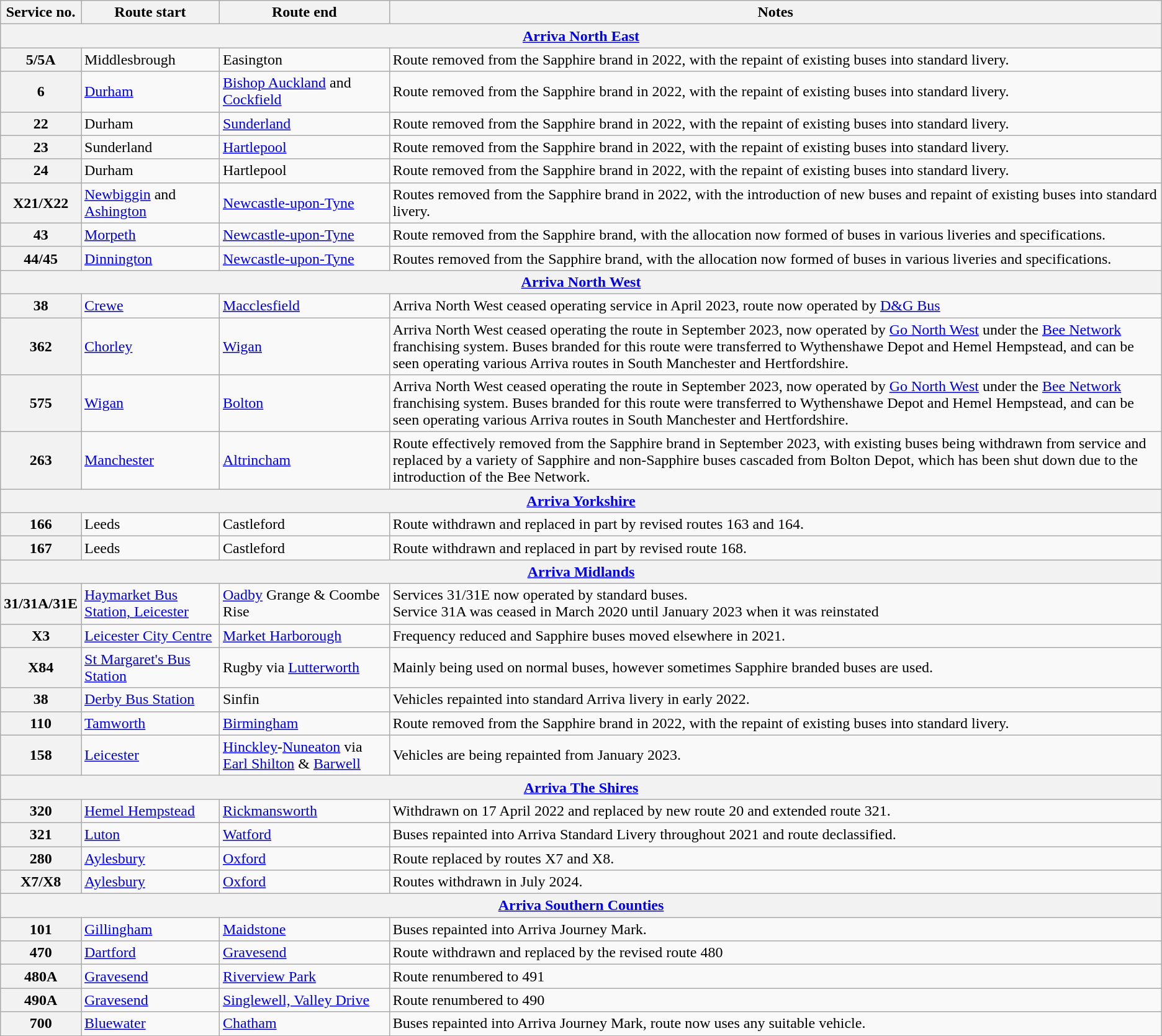<table class="wikitable">
<tr>
<th>Service no.</th>
<th>Route start</th>
<th>Route end</th>
<th>Notes</th>
</tr>
<tr>
<th colspan="4"><a href='#'>Arriva North East</a></th>
</tr>
<tr>
<th scope=row>5/5A</th>
<td>Middlesbrough</td>
<td>Easington</td>
<td>Route removed from the Sapphire brand in 2022, with the repaint of existing buses into standard livery.</td>
</tr>
<tr>
<th scope=row>6</th>
<td><a href='#'>Durham</a></td>
<td><a href='#'>Bishop Auckland</a> and <a href='#'>Cockfield</a></td>
<td>Route removed from the Sapphire brand in 2022, with the repaint of existing buses into standard livery.</td>
</tr>
<tr>
<th scope=row>22</th>
<td>Durham</td>
<td><a href='#'>Sunderland</a></td>
<td>Route removed from the Sapphire brand in 2022, with the repaint of existing buses into standard livery.</td>
</tr>
<tr>
<th scope=row>23</th>
<td>Sunderland</td>
<td><a href='#'>Hartlepool</a></td>
<td>Route removed from the Sapphire brand in 2022, with the repaint of existing buses into standard livery.</td>
</tr>
<tr>
<th scope=row>24</th>
<td>Durham</td>
<td>Hartlepool</td>
<td>Route removed from the Sapphire brand in 2022, with the repaint of existing buses into standard livery.</td>
</tr>
<tr>
<th scope=row>X21/X22</th>
<td><a href='#'>Newbiggin</a> and <a href='#'>Ashington</a></td>
<td><a href='#'>Newcastle-upon-Tyne</a></td>
<td>Routes removed from the Sapphire brand in 2022, with the introduction of new buses and repaint of existing buses into standard livery.</td>
</tr>
<tr>
<th scope=row>43</th>
<td><a href='#'>Morpeth</a></td>
<td><a href='#'>Newcastle-upon-Tyne</a></td>
<td>Route removed from the Sapphire brand, with the allocation now formed of buses in various liveries and specifications.</td>
</tr>
<tr>
<th scope=row>44/45</th>
<td><a href='#'>Dinnington</a></td>
<td><a href='#'>Newcastle-upon-Tyne</a></td>
<td>Routes removed from the Sapphire brand, with the allocation now formed of buses in various liveries and specifications.</td>
</tr>
<tr>
<th colspan="4"><a href='#'>Arriva North West</a></th>
</tr>
<tr>
<th scope=row>38</th>
<td><a href='#'>Crewe</a></td>
<td><a href='#'>Macclesfield</a></td>
<td>Arriva North West ceased operating service in April 2023, route now operated by <a href='#'>D&G Bus</a></td>
</tr>
<tr>
<th>362</th>
<td><a href='#'>Chorley</a></td>
<td><a href='#'>Wigan</a></td>
<td>Arriva North West ceased operating the route in September 2023, now operated by <a href='#'>Go North West</a> under the <a href='#'>Bee Network</a> franchising system. Buses branded for this route were transferred to Wythenshawe Depot and Hemel Hempstead, and can be seen operating various Arriva routes in South Manchester and Hertfordshire.</td>
</tr>
<tr>
<th>575</th>
<td><a href='#'>Wigan</a></td>
<td><a href='#'>Bolton</a></td>
<td>Arriva North West ceased operating the route in September 2023, now operated by <a href='#'>Go North West</a> under the <a href='#'>Bee Network</a> franchising system. Buses branded for this route were transferred to Wythenshawe Depot and Hemel Hempstead, and can be seen operating various Arriva routes in South Manchester and Hertfordshire.</td>
</tr>
<tr>
<th>263</th>
<td><a href='#'>Manchester</a></td>
<td><a href='#'>Altrincham</a></td>
<td>Route effectively removed from the Sapphire brand in September 2023, with existing buses being withdrawn from service and replaced by a variety of Sapphire and non-Sapphire buses cascaded from Bolton Depot, which has been shut down due to the introduction of the Bee Network.</td>
</tr>
<tr>
<th colspan="4"><a href='#'>Arriva Yorkshire</a></th>
</tr>
<tr>
<th scope=row>166</th>
<td>Leeds</td>
<td>Castleford</td>
<td>Route withdrawn and replaced in part by revised routes 163 and 164.</td>
</tr>
<tr>
<th scope=row>167</th>
<td>Leeds</td>
<td>Castleford</td>
<td>Route withdrawn and replaced in part by revised route 168.</td>
</tr>
<tr>
<th colspan="5"><a href='#'>Arriva Midlands</a></th>
</tr>
<tr>
<th scope=row>31/31A/31E</th>
<td><a href='#'>Haymarket Bus Station, Leicester</a></td>
<td><a href='#'>Oadby</a> Grange & Coombe Rise</td>
<td>Services 31/31E now operated by standard buses.<br>Service 31A was ceased in March 2020 until January 2023 when it was reinstated</td>
</tr>
<tr>
<th scope=row>X3</th>
<td><a href='#'>Leicester City Centre</a></td>
<td><a href='#'>Market Harborough</a></td>
<td>Frequency reduced and Sapphire buses moved elsewhere in 2021.</td>
</tr>
<tr>
<th>X84</th>
<td><a href='#'>St Margaret's Bus Station</a></td>
<td>Rugby via <a href='#'>Lutterworth</a></td>
<td>Mainly being used on normal buses, however sometimes Sapphire branded buses are used.</td>
</tr>
<tr>
<th scope=row>38</th>
<td><a href='#'>Derby Bus Station</a></td>
<td>Sinfin</td>
<td>Vehicles repainted into standard Arriva livery in early 2022.</td>
</tr>
<tr>
<th scope=row>110</th>
<td><a href='#'>Tamworth</a></td>
<td><a href='#'>Birmingham</a></td>
<td>Route removed from the Sapphire brand in 2022, with the repaint of existing buses into standard livery.</td>
</tr>
<tr>
<th scope=row>158</th>
<td><a href='#'>Leicester</a></td>
<td><a href='#'>Hinckley</a>-<a href='#'>Nuneaton</a> via <a href='#'>Earl Shilton</a> & <a href='#'>Barwell</a></td>
<td>Vehicles are being repainted from January 2023.</td>
</tr>
<tr>
<th colspan="4"><a href='#'>Arriva The Shires</a></th>
</tr>
<tr>
<th scope=row>320</th>
<td><a href='#'>Hemel Hempstead</a></td>
<td><a href='#'>Rickmansworth</a></td>
<td>Withdrawn on 17 April 2022 and replaced by new route 20 and extended route 321.</td>
</tr>
<tr>
<th scope=row>321</th>
<td><a href='#'>Luton</a></td>
<td><a href='#'>Watford</a></td>
<td>Buses repainted into Arriva Standard Livery throughout 2021 and route declassified.</td>
</tr>
<tr>
<th scope=row>280</th>
<td><a href='#'>Aylesbury</a></td>
<td><a href='#'>Oxford</a></td>
<td>Route replaced by routes X7 and X8.</td>
</tr>
<tr>
<th scope=row>X7/X8</th>
<td><a href='#'>Aylesbury</a></td>
<td><a href='#'>Oxford</a></td>
<td>Routes withdrawn in July 2024.</td>
</tr>
<tr>
<th colspan="4"><a href='#'>Arriva Southern Counties</a></th>
</tr>
<tr>
<th scope=row>101</th>
<td><a href='#'>Gillingham</a></td>
<td><a href='#'>Maidstone</a></td>
<td>Buses repainted into Arriva Journey Mark.</td>
</tr>
<tr>
<th>470</th>
<td><a href='#'>Dartford</a></td>
<td><a href='#'>Gravesend</a></td>
<td>Route withdrawn and replaced by the revised route 480</td>
</tr>
<tr>
<th>480A</th>
<td><a href='#'>Gravesend</a></td>
<td><a href='#'>Riverview Park</a></td>
<td>Route renumbered to 491</td>
</tr>
<tr>
<th>490A</th>
<td><a href='#'>Gravesend</a></td>
<td><a href='#'>Singlewell, Valley Drive</a></td>
<td>Route renumbered to 490</td>
</tr>
<tr>
<th scope=row>700</th>
<td><a href='#'>Bluewater</a></td>
<td><a href='#'>Chatham</a></td>
<td>Buses repainted into Arriva Journey Mark, route now uses any suitable vehicle.</td>
</tr>
</table>
